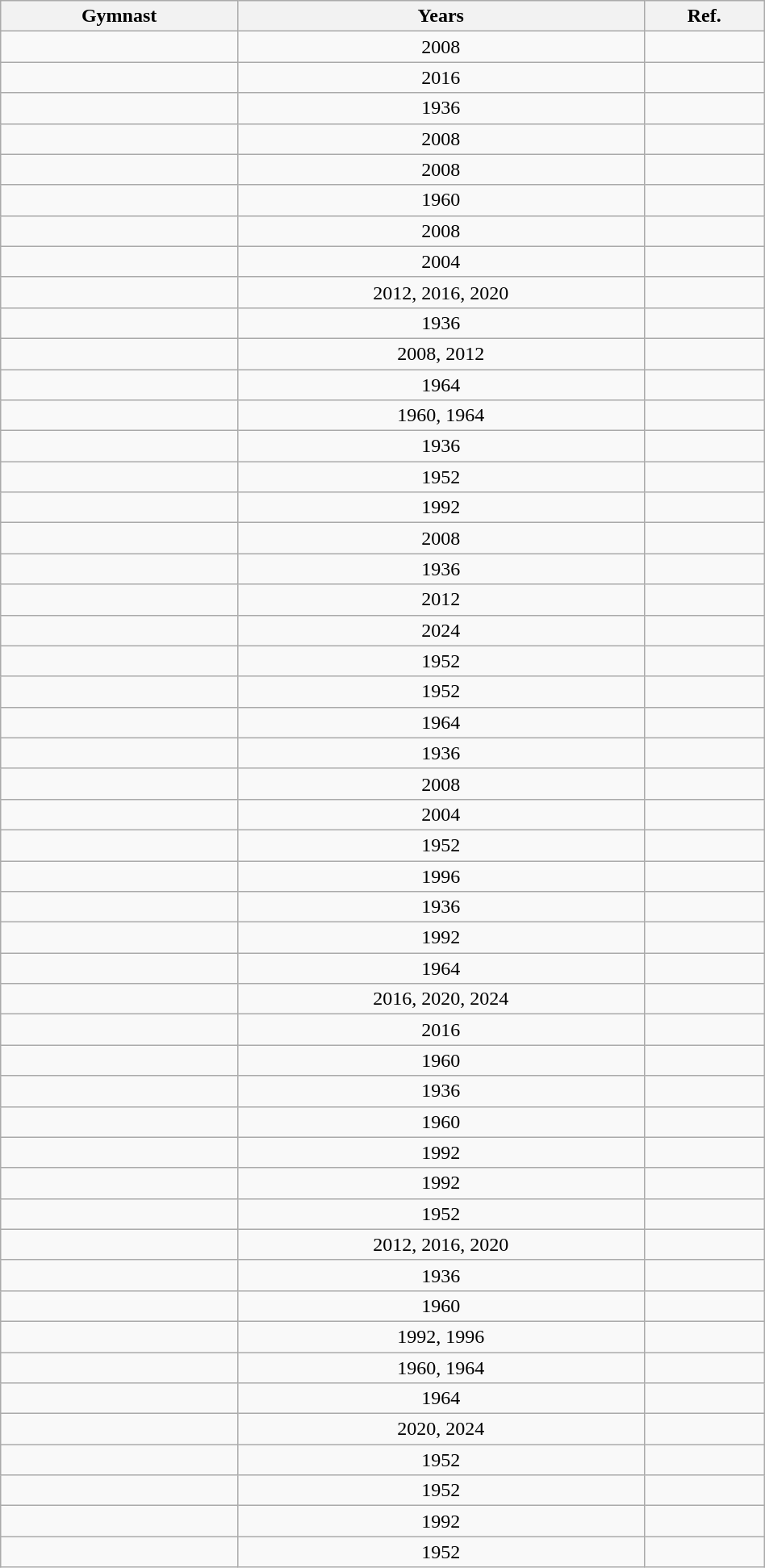<table class="wikitable sortable" width=50% style="text-align:center;">
<tr>
<th>Gymnast</th>
<th>Years</th>
<th class="unsortable">Ref.</th>
</tr>
<tr>
<td></td>
<td>2008</td>
<td></td>
</tr>
<tr>
<td></td>
<td>2016</td>
<td></td>
</tr>
<tr>
<td></td>
<td>1936</td>
<td></td>
</tr>
<tr>
<td></td>
<td>2008</td>
<td></td>
</tr>
<tr>
<td></td>
<td>2008</td>
<td></td>
</tr>
<tr>
<td></td>
<td>1960</td>
<td></td>
</tr>
<tr>
<td></td>
<td>2008</td>
<td></td>
</tr>
<tr>
<td></td>
<td>2004</td>
<td></td>
</tr>
<tr>
<td></td>
<td>2012, 2016, 2020</td>
<td></td>
</tr>
<tr>
<td></td>
<td>1936</td>
<td></td>
</tr>
<tr>
<td></td>
<td>2008, 2012</td>
<td></td>
</tr>
<tr>
<td></td>
<td>1964</td>
<td></td>
</tr>
<tr>
<td></td>
<td>1960, 1964</td>
<td></td>
</tr>
<tr>
<td></td>
<td>1936</td>
<td></td>
</tr>
<tr>
<td></td>
<td>1952</td>
<td></td>
</tr>
<tr>
<td></td>
<td>1992</td>
<td></td>
</tr>
<tr>
<td></td>
<td>2008</td>
<td></td>
</tr>
<tr>
<td></td>
<td>1936</td>
<td></td>
</tr>
<tr>
<td></td>
<td>2012</td>
<td></td>
</tr>
<tr>
<td></td>
<td>2024</td>
<td></td>
</tr>
<tr>
<td></td>
<td>1952</td>
<td></td>
</tr>
<tr>
<td></td>
<td>1952</td>
<td></td>
</tr>
<tr>
<td></td>
<td>1964</td>
<td></td>
</tr>
<tr>
<td></td>
<td>1936</td>
<td></td>
</tr>
<tr>
<td></td>
<td>2008</td>
<td></td>
</tr>
<tr>
<td></td>
<td>2004</td>
<td></td>
</tr>
<tr>
<td></td>
<td>1952</td>
<td></td>
</tr>
<tr>
<td></td>
<td>1996</td>
<td></td>
</tr>
<tr>
<td></td>
<td>1936</td>
<td></td>
</tr>
<tr>
<td></td>
<td>1992</td>
<td></td>
</tr>
<tr>
<td></td>
<td>1964</td>
<td></td>
</tr>
<tr>
<td></td>
<td>2016, 2020, 2024</td>
<td></td>
</tr>
<tr>
<td></td>
<td>2016</td>
<td></td>
</tr>
<tr>
<td></td>
<td>1960</td>
<td></td>
</tr>
<tr>
<td></td>
<td>1936</td>
<td></td>
</tr>
<tr>
<td></td>
<td>1960</td>
<td></td>
</tr>
<tr>
<td></td>
<td>1992</td>
<td></td>
</tr>
<tr>
<td></td>
<td>1992</td>
<td></td>
</tr>
<tr>
<td></td>
<td>1952</td>
<td></td>
</tr>
<tr>
<td></td>
<td>2012, 2016, 2020</td>
<td></td>
</tr>
<tr>
<td></td>
<td>1936</td>
<td></td>
</tr>
<tr>
<td></td>
<td>1960</td>
<td></td>
</tr>
<tr>
<td></td>
<td>1992, 1996</td>
<td></td>
</tr>
<tr>
<td></td>
<td>1960, 1964</td>
<td></td>
</tr>
<tr>
<td></td>
<td>1964</td>
<td></td>
</tr>
<tr>
<td></td>
<td>2020, 2024</td>
<td></td>
</tr>
<tr>
<td></td>
<td>1952</td>
<td></td>
</tr>
<tr>
<td></td>
<td>1952</td>
<td></td>
</tr>
<tr>
<td></td>
<td>1992</td>
<td></td>
</tr>
<tr>
<td></td>
<td>1952</td>
<td></td>
</tr>
</table>
